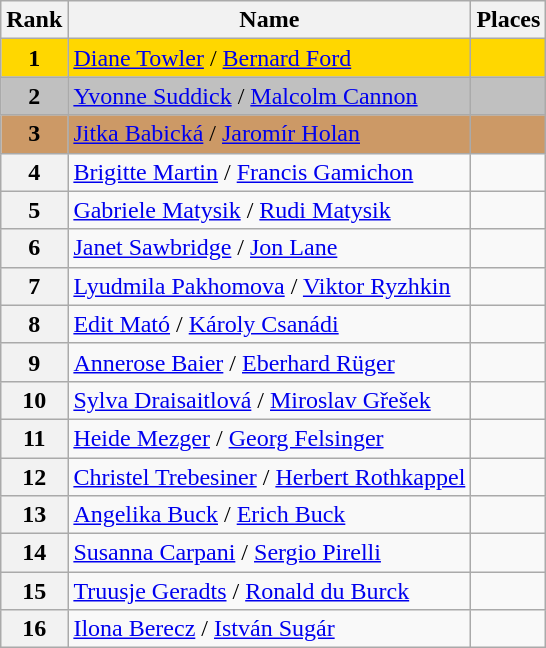<table class="wikitable">
<tr>
<th>Rank</th>
<th>Name</th>
<th>Places</th>
</tr>
<tr bgcolor="gold">
<td align="center"><strong>1</strong></td>
<td> <a href='#'>Diane Towler</a> / <a href='#'>Bernard Ford</a></td>
<td></td>
</tr>
<tr bgcolor="silver">
<td align="center"><strong>2</strong></td>
<td> <a href='#'>Yvonne Suddick</a> / <a href='#'>Malcolm Cannon</a></td>
<td></td>
</tr>
<tr bgcolor="cc9966">
<td align="center"><strong>3</strong></td>
<td> <a href='#'>Jitka Babická</a> / <a href='#'>Jaromír Holan</a></td>
<td></td>
</tr>
<tr>
<th>4</th>
<td> <a href='#'>Brigitte Martin</a> / <a href='#'>Francis Gamichon</a></td>
<td></td>
</tr>
<tr>
<th>5</th>
<td> <a href='#'>Gabriele Matysik</a> / <a href='#'>Rudi Matysik</a></td>
<td></td>
</tr>
<tr>
<th>6</th>
<td> <a href='#'>Janet Sawbridge</a> / <a href='#'>Jon Lane</a></td>
<td></td>
</tr>
<tr>
<th>7</th>
<td> <a href='#'>Lyudmila Pakhomova</a> / <a href='#'>Viktor Ryzhkin</a></td>
<td></td>
</tr>
<tr>
<th>8</th>
<td> <a href='#'>Edit Mató</a> / <a href='#'>Károly Csanádi</a></td>
<td></td>
</tr>
<tr>
<th>9</th>
<td> <a href='#'>Annerose Baier</a> / <a href='#'>Eberhard Rüger</a></td>
<td></td>
</tr>
<tr>
<th>10</th>
<td> <a href='#'>Sylva Draisaitlová</a> / <a href='#'>Miroslav Gřešek</a></td>
<td></td>
</tr>
<tr>
<th>11</th>
<td> <a href='#'>Heide Mezger</a> / <a href='#'>Georg Felsinger</a></td>
<td></td>
</tr>
<tr>
<th>12</th>
<td> <a href='#'>Christel Trebesiner</a> / <a href='#'>Herbert Rothkappel</a></td>
<td></td>
</tr>
<tr>
<th>13</th>
<td> <a href='#'>Angelika Buck</a> / <a href='#'>Erich Buck</a></td>
<td></td>
</tr>
<tr>
<th>14</th>
<td> <a href='#'>Susanna Carpani</a> / <a href='#'>Sergio Pirelli</a></td>
<td></td>
</tr>
<tr>
<th>15</th>
<td> <a href='#'>Truusje Geradts</a> / <a href='#'>Ronald du Burck</a></td>
<td></td>
</tr>
<tr>
<th>16</th>
<td> <a href='#'>Ilona Berecz</a> / <a href='#'>István Sugár</a></td>
<td></td>
</tr>
</table>
